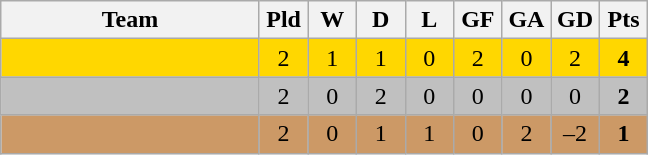<table class="wikitable" style="text-align: center;">
<tr>
<th width=165>Team</th>
<th width=25>Pld</th>
<th width=25>W</th>
<th width=25>D</th>
<th width=25>L</th>
<th width=25>GF</th>
<th width=25>GA</th>
<th width=25>GD</th>
<th width=25>Pts</th>
</tr>
<tr bgcolor=gold>
<td align="left"></td>
<td>2</td>
<td>1</td>
<td>1</td>
<td>0</td>
<td>2</td>
<td>0</td>
<td>2</td>
<td><strong>4</strong></td>
</tr>
<tr bgcolor=silver>
<td align="left"></td>
<td>2</td>
<td>0</td>
<td>2</td>
<td>0</td>
<td>0</td>
<td>0</td>
<td>0</td>
<td><strong>2</strong></td>
</tr>
<tr bgcolor=#cc9966>
<td align="left"></td>
<td>2</td>
<td>0</td>
<td>1</td>
<td>1</td>
<td>0</td>
<td>2</td>
<td>–2</td>
<td><strong>1</strong></td>
</tr>
</table>
